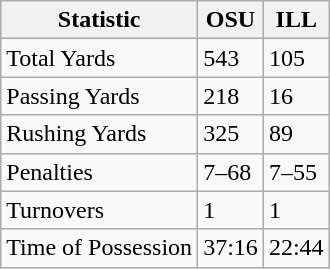<table class="wikitable">
<tr>
<th>Statistic</th>
<th>OSU</th>
<th>ILL</th>
</tr>
<tr>
<td>Total Yards</td>
<td>543</td>
<td>105</td>
</tr>
<tr>
<td>Passing Yards</td>
<td>218</td>
<td>16</td>
</tr>
<tr>
<td>Rushing Yards</td>
<td>325</td>
<td>89</td>
</tr>
<tr>
<td>Penalties</td>
<td>7–68</td>
<td>7–55</td>
</tr>
<tr>
<td>Turnovers</td>
<td>1</td>
<td>1</td>
</tr>
<tr>
<td>Time of Possession</td>
<td>37:16</td>
<td>22:44</td>
</tr>
</table>
